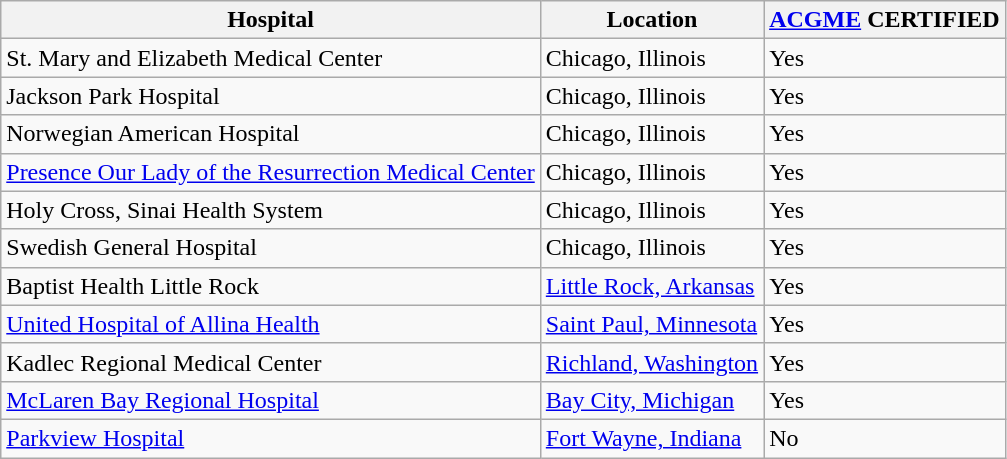<table class="wikitable sortable">
<tr>
<th>Hospital</th>
<th>Location</th>
<th><a href='#'>ACGME</a> CERTIFIED</th>
</tr>
<tr>
<td>St. Mary and Elizabeth Medical Center</td>
<td>Chicago, Illinois</td>
<td>Yes</td>
</tr>
<tr>
<td>Jackson Park Hospital</td>
<td>Chicago, Illinois</td>
<td>Yes</td>
</tr>
<tr>
<td>Norwegian American Hospital</td>
<td>Chicago, Illinois</td>
<td>Yes</td>
</tr>
<tr>
<td><a href='#'>Presence Our Lady of the Resurrection Medical Center</a></td>
<td>Chicago, Illinois</td>
<td>Yes</td>
</tr>
<tr>
<td>Holy Cross, Sinai Health System</td>
<td>Chicago, Illinois</td>
<td>Yes</td>
</tr>
<tr>
<td>Swedish General Hospital</td>
<td>Chicago, Illinois</td>
<td>Yes</td>
</tr>
<tr>
<td>Baptist Health Little Rock</td>
<td><a href='#'>Little Rock, Arkansas</a></td>
<td>Yes</td>
</tr>
<tr>
<td><a href='#'>United Hospital of Allina Health</a></td>
<td><a href='#'>Saint Paul, Minnesota</a></td>
<td>Yes</td>
</tr>
<tr>
<td>Kadlec Regional Medical Center</td>
<td><a href='#'>Richland, Washington</a></td>
<td>Yes</td>
</tr>
<tr>
<td><a href='#'>McLaren Bay Regional Hospital</a></td>
<td><a href='#'>Bay City, Michigan</a></td>
<td>Yes</td>
</tr>
<tr>
<td><a href='#'>Parkview Hospital</a></td>
<td><a href='#'>Fort Wayne, Indiana</a></td>
<td>No</td>
</tr>
</table>
